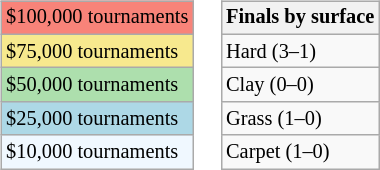<table>
<tr valign=top>
<td><br><table class=wikitable style="font-size:85%">
<tr style="background:#f88379;">
<td>$100,000 tournaments</td>
</tr>
<tr style="background:#f7e98e;">
<td>$75,000 tournaments</td>
</tr>
<tr style="background:#addfad;">
<td>$50,000 tournaments</td>
</tr>
<tr style="background:lightblue;">
<td>$25,000 tournaments</td>
</tr>
<tr style="background:#f0f8ff;">
<td>$10,000 tournaments</td>
</tr>
</table>
</td>
<td><br><table class=wikitable style="font-size:85%">
<tr>
<th>Finals by surface</th>
</tr>
<tr>
<td>Hard (3–1)</td>
</tr>
<tr>
<td>Clay (0–0)</td>
</tr>
<tr>
<td>Grass (1–0)</td>
</tr>
<tr>
<td>Carpet (1–0)</td>
</tr>
</table>
</td>
</tr>
</table>
